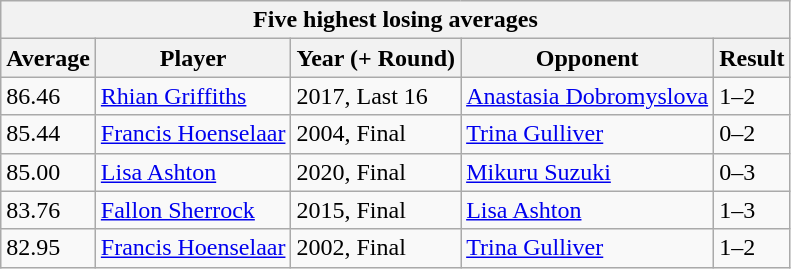<table class="wikitable sortable">
<tr>
<th colspan=5>Five highest losing averages</th>
</tr>
<tr>
<th>Average</th>
<th>Player</th>
<th>Year (+ Round)</th>
<th>Opponent</th>
<th>Result</th>
</tr>
<tr>
<td>86.46</td>
<td> <a href='#'>Rhian Griffiths</a></td>
<td>2017, Last 16</td>
<td> <a href='#'>Anastasia Dobromyslova</a></td>
<td>1–2</td>
</tr>
<tr>
<td>85.44</td>
<td> <a href='#'>Francis Hoenselaar</a></td>
<td>2004, Final</td>
<td> <a href='#'>Trina Gulliver</a></td>
<td>0–2</td>
</tr>
<tr>
<td>85.00</td>
<td> <a href='#'>Lisa Ashton</a></td>
<td>2020, Final</td>
<td> <a href='#'>Mikuru Suzuki</a></td>
<td>0–3</td>
</tr>
<tr>
<td>83.76</td>
<td> <a href='#'>Fallon Sherrock</a></td>
<td>2015, Final</td>
<td> <a href='#'>Lisa Ashton</a></td>
<td>1–3</td>
</tr>
<tr>
<td>82.95</td>
<td> <a href='#'>Francis Hoenselaar</a></td>
<td>2002, Final</td>
<td> <a href='#'>Trina Gulliver</a></td>
<td>1–2</td>
</tr>
</table>
